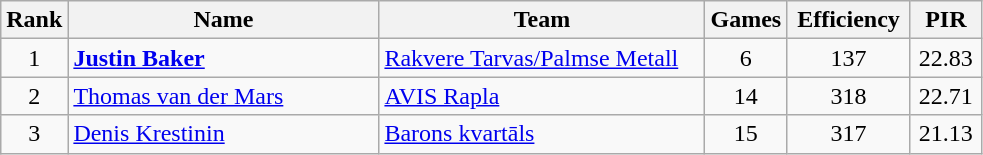<table class="wikitable sortable" style="text-align: center;">
<tr>
<th>Rank</th>
<th width=200>Name</th>
<th width=210>Team</th>
<th>Games</th>
<th width=75>Efficiency</th>
<th width=40>PIR</th>
</tr>
<tr>
<td>1</td>
<td align=left> <strong><a href='#'>Justin Baker</a></strong></td>
<td align=left> <a href='#'>Rakvere Tarvas/Palmse Metall</a></td>
<td>6</td>
<td>137</td>
<td>22.83</td>
</tr>
<tr>
<td>2</td>
<td align=left> <a href='#'>Thomas van der Mars</a></td>
<td align=left> <a href='#'>AVIS Rapla</a></td>
<td>14</td>
<td>318</td>
<td>22.71</td>
</tr>
<tr>
<td>3</td>
<td align=left> <a href='#'>Denis Krestinin</a></td>
<td align=left> <a href='#'>Barons kvartāls</a></td>
<td>15</td>
<td>317</td>
<td>21.13</td>
</tr>
</table>
